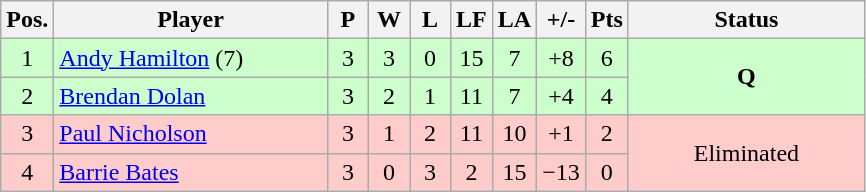<table class="wikitable" style="text-align:center; margin: 1em auto 1em auto, align:left">
<tr>
<th width=20>Pos.</th>
<th width=175>Player</th>
<th width=20>P</th>
<th width=20>W</th>
<th width=20>L</th>
<th width=20>LF</th>
<th width=20>LA</th>
<th width=20>+/-</th>
<th width=20>Pts</th>
<th width=150>Status</th>
</tr>
<tr style="background:#CCFFCC;">
<td>1</td>
<td style="text-align:left;"> <a href='#'>Andy Hamilton</a> (7)</td>
<td>3</td>
<td>3</td>
<td>0</td>
<td>15</td>
<td>7</td>
<td>+8</td>
<td>6</td>
<td rowspan=2><strong>Q</strong></td>
</tr>
<tr style="background:#CCFFCC;">
<td>2</td>
<td style="text-align:left;"> <a href='#'>Brendan Dolan</a></td>
<td>3</td>
<td>2</td>
<td>1</td>
<td>11</td>
<td>7</td>
<td>+4</td>
<td>4</td>
</tr>
<tr style="background:#FFCCCC;">
<td>3</td>
<td style="text-align:left;"> <a href='#'>Paul Nicholson</a></td>
<td>3</td>
<td>1</td>
<td>2</td>
<td>11</td>
<td>10</td>
<td>+1</td>
<td>2</td>
<td rowspan=2>Eliminated</td>
</tr>
<tr style="background:#FFCCCC;">
<td>4</td>
<td style="text-align:left;"> <a href='#'>Barrie Bates</a></td>
<td>3</td>
<td>0</td>
<td>3</td>
<td>2</td>
<td>15</td>
<td>−13</td>
<td>0</td>
</tr>
</table>
